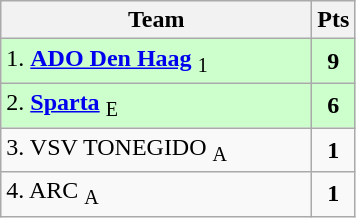<table class="wikitable" style="text-align:center; float:left; margin-right:1em">
<tr>
<th style="width:200px">Team</th>
<th width=20>Pts</th>
</tr>
<tr bgcolor=ccffcc>
<td align=left>1. <strong><a href='#'>ADO Den Haag</a></strong> <sub>1</sub></td>
<td><strong>9</strong></td>
</tr>
<tr bgcolor=ccffcc>
<td align=left>2. <strong><a href='#'>Sparta</a></strong> <sub>E</sub></td>
<td><strong>6</strong></td>
</tr>
<tr>
<td align=left>3. VSV TONEGIDO <sub>A</sub></td>
<td><strong>1</strong></td>
</tr>
<tr>
<td align=left>4. ARC <sub>A</sub></td>
<td><strong>1</strong></td>
</tr>
</table>
